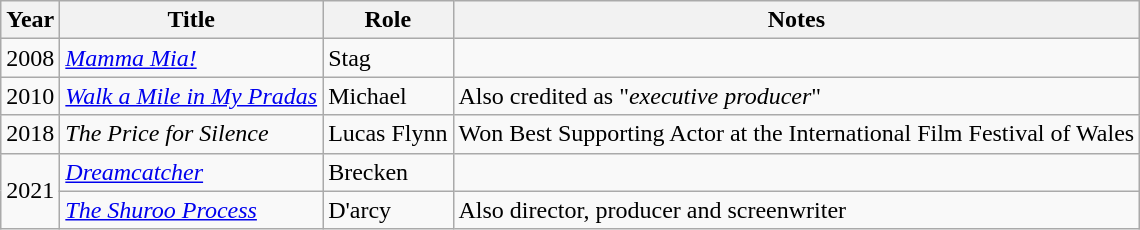<table class="wikitable sortable">
<tr>
<th>Year</th>
<th>Title</th>
<th>Role</th>
<th class="unsortable">Notes</th>
</tr>
<tr>
<td>2008</td>
<td><a href='#'><em>Mamma Mia!</em></a></td>
<td>Stag</td>
<td></td>
</tr>
<tr>
<td>2010</td>
<td><em><a href='#'>Walk a Mile in My Pradas</a></em></td>
<td>Michael</td>
<td>Also credited as "<em>executive producer</em>"</td>
</tr>
<tr>
<td>2018</td>
<td><em>The Price for Silence</em></td>
<td>Lucas Flynn</td>
<td>Won Best Supporting Actor at the International Film Festival of Wales</td>
</tr>
<tr>
<td rowspan="2">2021</td>
<td><em><a href='#'>Dreamcatcher</a></em></td>
<td>Brecken</td>
<td></td>
</tr>
<tr>
<td><em><a href='#'>The Shuroo Process</a></em></td>
<td>D'arcy</td>
<td>Also director, producer and screenwriter</td>
</tr>
</table>
